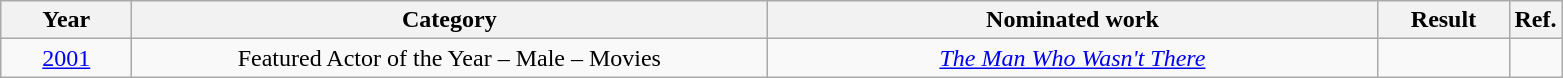<table class="wikitable plainrowheaders" style="text-align:center;">
<tr>
<th scope="col" style="width:5em;">Year</th>
<th scope="col" style="width:26em;">Category</th>
<th scope="col" style="width:25em;">Nominated work</th>
<th scope="col" style="width:5em;">Result</th>
<th>Ref.</th>
</tr>
<tr>
<td><a href='#'>2001</a></td>
<td>Featured Actor of the Year – Male – Movies</td>
<td><em><a href='#'>The Man Who Wasn't There</a></em></td>
<td></td>
<td></td>
</tr>
</table>
